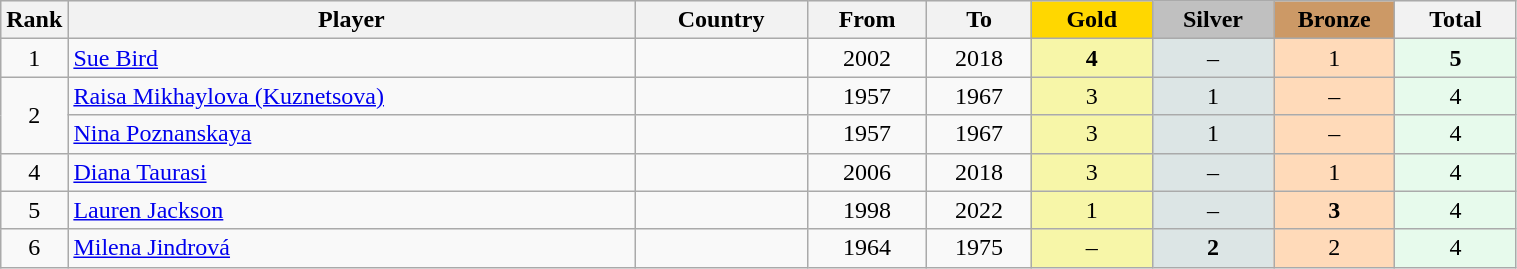<table class="wikitable plainrowheaders" width=80% style="text-align:center;">
<tr style="background-color:#EDEDED;">
<th class="hintergrundfarbe5" style="width:1em">Rank</th>
<th class="hintergrundfarbe5">Player</th>
<th class="hintergrundfarbe5">Country</th>
<th class="hintergrundfarbe5">From</th>
<th class="hintergrundfarbe5">To</th>
<th style="background:    gold; width:8%">Gold</th>
<th style="background:  silver; width:8%">Silver</th>
<th style="background: #CC9966; width:8%">Bronze</th>
<th class="hintergrundfarbe5" style="width:8%">Total</th>
</tr>
<tr>
<td>1</td>
<td align="left"><a href='#'>Sue Bird</a></td>
<td align="left"></td>
<td>2002</td>
<td>2018</td>
<td bgcolor="#f7f6a8"><strong>4</strong></td>
<td bgcolor="#dce5e5">–</td>
<td bgcolor="#ffdab9">1</td>
<td bgcolor="#e7faec"><strong>5</strong></td>
</tr>
<tr align="center">
<td rowspan="2">2</td>
<td align="left"><a href='#'>Raisa Mikhaylova (Kuznetsova)</a></td>
<td align="left"></td>
<td>1957</td>
<td>1967</td>
<td bgcolor="#f7f6a8">3</td>
<td bgcolor="#dce5e5">1</td>
<td bgcolor="#ffdab9">–</td>
<td bgcolor="#e7faec">4</td>
</tr>
<tr align="center">
<td align="left"><a href='#'>Nina Poznanskaya</a></td>
<td align="left"></td>
<td>1957</td>
<td>1967</td>
<td bgcolor="#f7f6a8">3</td>
<td bgcolor="#dce5e5">1</td>
<td bgcolor="#ffdab9">–</td>
<td bgcolor="#e7faec">4</td>
</tr>
<tr align="center">
<td>4</td>
<td align="left"><a href='#'>Diana Taurasi</a></td>
<td align="left"></td>
<td>2006</td>
<td>2018</td>
<td bgcolor="#f7f6a8">3</td>
<td bgcolor="#dce5e5">–</td>
<td bgcolor="#ffdab9">1</td>
<td bgcolor="#e7faec">4</td>
</tr>
<tr align="center">
<td>5</td>
<td align="left"><a href='#'>Lauren Jackson</a></td>
<td align="left"></td>
<td>1998</td>
<td>2022</td>
<td bgcolor="#f7f6a8">1</td>
<td bgcolor="#dce5e5">–</td>
<td bgcolor="#ffdab9"><strong>3</strong></td>
<td bgcolor="#e7faec">4</td>
</tr>
<tr align="center">
<td>6</td>
<td align="left"><a href='#'>Milena Jindrová</a></td>
<td align="left"></td>
<td>1964</td>
<td>1975</td>
<td bgcolor="#f7f6a8">–</td>
<td bgcolor="#dce5e5"><strong>2</strong></td>
<td bgcolor="#ffdab9">2</td>
<td bgcolor="#e7faec">4</td>
</tr>
</table>
